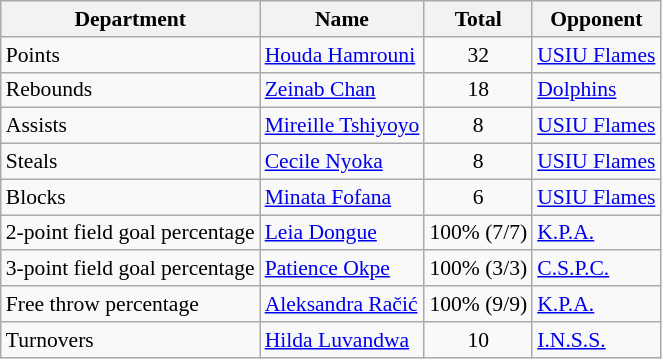<table class=wikitable style="font-size:90%;">
<tr>
<th>Department</th>
<th>Name</th>
<th>Total</th>
<th>Opponent</th>
</tr>
<tr>
<td>Points</td>
<td> <a href='#'>Houda Hamrouni</a></td>
<td align=center>32</td>
<td> <a href='#'>USIU Flames</a></td>
</tr>
<tr>
<td>Rebounds</td>
<td> <a href='#'>Zeinab Chan</a></td>
<td align=center>18</td>
<td> <a href='#'>Dolphins</a></td>
</tr>
<tr>
<td>Assists</td>
<td> <a href='#'>Mireille Tshiyoyo</a></td>
<td align=center>8</td>
<td> <a href='#'>USIU Flames</a></td>
</tr>
<tr>
<td>Steals</td>
<td> <a href='#'>Cecile Nyoka</a></td>
<td align=center>8</td>
<td> <a href='#'>USIU Flames</a></td>
</tr>
<tr>
<td>Blocks</td>
<td> <a href='#'>Minata Fofana</a></td>
<td align=center>6</td>
<td> <a href='#'>USIU Flames</a></td>
</tr>
<tr>
<td>2-point field goal percentage</td>
<td> <a href='#'>Leia Dongue</a></td>
<td align=center>100% (7/7)</td>
<td> <a href='#'>K.P.A.</a></td>
</tr>
<tr>
<td>3-point field goal percentage</td>
<td> <a href='#'>Patience Okpe</a></td>
<td align=center>100% (3/3)</td>
<td> <a href='#'>C.S.P.C.</a></td>
</tr>
<tr>
<td>Free throw percentage</td>
<td> <a href='#'>Aleksandra Račić</a></td>
<td align=center>100% (9/9)</td>
<td> <a href='#'>K.P.A.</a></td>
</tr>
<tr>
<td>Turnovers</td>
<td> <a href='#'>Hilda Luvandwa</a></td>
<td align=center>10</td>
<td> <a href='#'>I.N.S.S.</a></td>
</tr>
</table>
